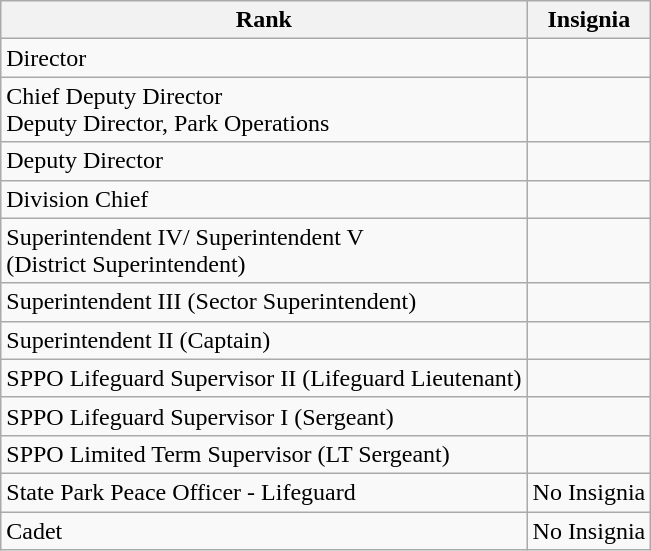<table class="wikitable">
<tr>
<th>Rank</th>
<th>Insignia</th>
</tr>
<tr>
<td>Director</td>
<td></td>
</tr>
<tr>
<td>Chief Deputy Director<br>Deputy Director, Park Operations</td>
<td></td>
</tr>
<tr>
<td>Deputy Director</td>
<td></td>
</tr>
<tr>
<td>Division Chief</td>
<td></td>
</tr>
<tr>
<td>Superintendent IV/ Superintendent V<br>(District Superintendent)</td>
<td></td>
</tr>
<tr>
<td>Superintendent III (Sector Superintendent)</td>
<td></td>
</tr>
<tr>
<td>Superintendent II (Captain)</td>
<td></td>
</tr>
<tr>
<td>SPPO Lifeguard Supervisor II (Lifeguard Lieutenant)</td>
<td></td>
</tr>
<tr>
<td>SPPO Lifeguard Supervisor I (Sergeant)</td>
<td></td>
</tr>
<tr>
<td>SPPO Limited Term Supervisor (LT Sergeant)</td>
<td></td>
</tr>
<tr>
<td>State Park Peace Officer - Lifeguard</td>
<td>No Insignia</td>
</tr>
<tr>
<td>Cadet</td>
<td>No Insignia</td>
</tr>
</table>
